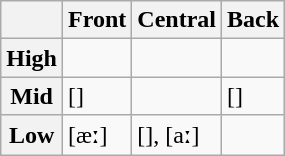<table class="wikitable">
<tr>
<th></th>
<th>Front</th>
<th>Central</th>
<th>Back</th>
</tr>
<tr>
<th>High</th>
<td></td>
<td></td>
<td></td>
</tr>
<tr>
<th>Mid</th>
<td> []</td>
<td></td>
<td> []</td>
</tr>
<tr>
<th>Low</th>
<td> [æː]</td>
<td> [],  [aː]</td>
<td></td>
</tr>
</table>
